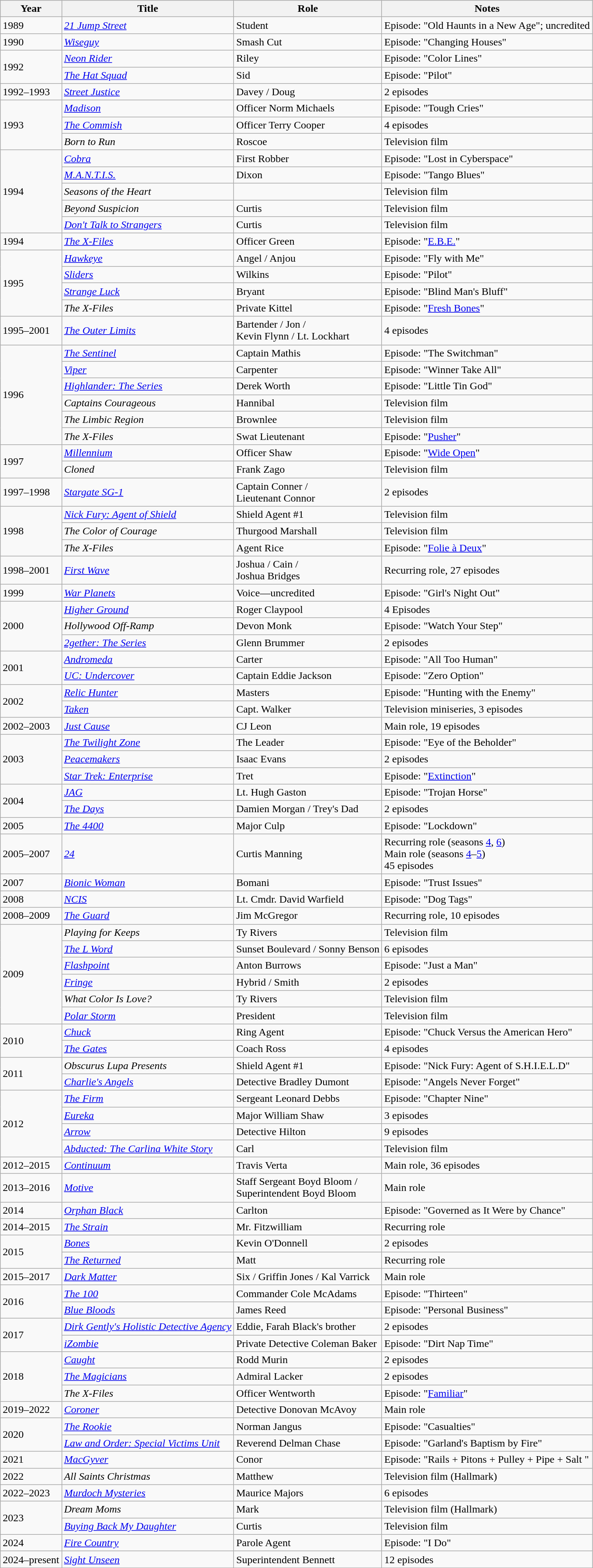<table class="wikitable sortable">
<tr>
<th>Year</th>
<th>Title</th>
<th>Role</th>
<th class="unsortable">Notes</th>
</tr>
<tr>
<td>1989</td>
<td><em><a href='#'>21 Jump Street</a></em></td>
<td>Student</td>
<td>Episode: "Old Haunts in a New Age"; uncredited</td>
</tr>
<tr>
<td>1990</td>
<td><em><a href='#'>Wiseguy</a></em></td>
<td>Smash Cut</td>
<td>Episode: "Changing Houses"</td>
</tr>
<tr>
<td rowspan="2">1992</td>
<td><em><a href='#'>Neon Rider</a></em></td>
<td>Riley</td>
<td>Episode: "Color Lines"</td>
</tr>
<tr>
<td data-sort-value="Hat Squad, The"><em><a href='#'>The Hat Squad</a></em></td>
<td>Sid</td>
<td>Episode: "Pilot"</td>
</tr>
<tr>
<td>1992–1993</td>
<td><em><a href='#'>Street Justice</a></em></td>
<td>Davey / Doug</td>
<td>2 episodes</td>
</tr>
<tr>
<td rowspan="3">1993</td>
<td><em><a href='#'>Madison</a></em></td>
<td>Officer Norm Michaels</td>
<td>Episode: "Tough Cries"</td>
</tr>
<tr>
<td data-sort-value="Commish, The"><em><a href='#'>The Commish</a></em></td>
<td>Officer Terry Cooper</td>
<td>4 episodes</td>
</tr>
<tr>
<td><em>Born to Run</em></td>
<td>Roscoe</td>
<td>Television film</td>
</tr>
<tr>
<td rowspan="5">1994</td>
<td><em><a href='#'>Cobra</a></em></td>
<td>First Robber</td>
<td>Episode: "Lost in Cyberspace"</td>
</tr>
<tr>
<td><em><a href='#'>M.A.N.T.I.S.</a></em></td>
<td>Dixon</td>
<td>Episode: "Tango Blues"</td>
</tr>
<tr>
<td><em>Seasons of the Heart</em></td>
<td></td>
<td>Television film</td>
</tr>
<tr>
<td><em>Beyond Suspicion</em></td>
<td>Curtis</td>
<td>Television film</td>
</tr>
<tr>
<td><em><a href='#'>Don't Talk to Strangers</a></em></td>
<td>Curtis</td>
<td>Television film</td>
</tr>
<tr>
<td>1994</td>
<td data-sort-value="X-Files, The"><em><a href='#'>The X-Files</a></em></td>
<td>Officer Green</td>
<td>Episode: "<a href='#'>E.B.E.</a>"</td>
</tr>
<tr>
<td rowspan="4">1995</td>
<td><em><a href='#'>Hawkeye</a></em></td>
<td>Angel / Anjou</td>
<td>Episode: "Fly with Me"</td>
</tr>
<tr>
<td><em><a href='#'>Sliders</a></em></td>
<td>Wilkins</td>
<td>Episode: "Pilot"</td>
</tr>
<tr>
<td><em><a href='#'>Strange Luck</a></em></td>
<td>Bryant</td>
<td>Episode: "Blind Man's Bluff"</td>
</tr>
<tr>
<td data-sort-value="X-Files, The"><em>The X-Files</em></td>
<td>Private Kittel</td>
<td>Episode: "<a href='#'>Fresh Bones</a>"</td>
</tr>
<tr>
<td>1995–2001</td>
<td data-sort-value="Outer Limits, The"><em><a href='#'>The Outer Limits</a></em></td>
<td>Bartender / Jon /<br>Kevin Flynn / Lt. Lockhart</td>
<td>4 episodes</td>
</tr>
<tr>
<td rowspan="6">1996</td>
<td data-sort-value="Sentinel, The"><em><a href='#'>The Sentinel</a></em></td>
<td>Captain Mathis</td>
<td>Episode: "The Switchman"</td>
</tr>
<tr>
<td><em><a href='#'>Viper</a></em></td>
<td>Carpenter</td>
<td>Episode: "Winner Take All"</td>
</tr>
<tr>
<td><em><a href='#'>Highlander: The Series</a></em></td>
<td>Derek Worth</td>
<td>Episode: "Little Tin God"</td>
</tr>
<tr>
<td><em>Captains Courageous</em></td>
<td>Hannibal</td>
<td>Television film</td>
</tr>
<tr>
<td data-sort-value="Limbic Region, The"><em>The Limbic Region</em></td>
<td>Brownlee</td>
<td>Television film</td>
</tr>
<tr>
<td data-sort-value="X-Files, The"><em>The X-Files</em></td>
<td>Swat Lieutenant</td>
<td>Episode: "<a href='#'>Pusher</a>"</td>
</tr>
<tr>
<td rowspan="2">1997</td>
<td><em><a href='#'>Millennium</a></em></td>
<td>Officer Shaw</td>
<td>Episode: "<a href='#'>Wide Open</a>"</td>
</tr>
<tr>
<td><em>Cloned</em></td>
<td>Frank Zago</td>
<td>Television film</td>
</tr>
<tr>
<td>1997–1998</td>
<td><em><a href='#'>Stargate SG-1</a></em></td>
<td>Captain Conner /<br>Lieutenant Connor</td>
<td>2 episodes</td>
</tr>
<tr>
<td rowspan="3">1998</td>
<td><em><a href='#'>Nick Fury: Agent of Shield</a></em></td>
<td>Shield Agent #1</td>
<td>Television film</td>
</tr>
<tr>
<td data-sort-value="Color of Courage, The"><em>The Color of Courage</em></td>
<td>Thurgood Marshall</td>
<td>Television film</td>
</tr>
<tr>
<td data-sort-value="X-Files, The"><em>The X-Files</em></td>
<td>Agent Rice</td>
<td>Episode: "<a href='#'>Folie à Deux</a>"</td>
</tr>
<tr>
<td>1998–2001</td>
<td><em><a href='#'>First Wave</a></em></td>
<td>Joshua / Cain /<br>Joshua Bridges</td>
<td>Recurring role, 27 episodes</td>
</tr>
<tr>
<td>1999</td>
<td><em><a href='#'>War Planets</a></em></td>
<td>Voice—uncredited</td>
<td>Episode: "Girl's Night Out"</td>
</tr>
<tr>
<td rowspan="3">2000</td>
<td><em><a href='#'>Higher Ground</a></em></td>
<td>Roger Claypool</td>
<td>4 Episodes</td>
</tr>
<tr>
<td><em>Hollywood Off-Ramp</em></td>
<td>Devon Monk</td>
<td>Episode: "Watch Your Step"</td>
</tr>
<tr>
<td><em><a href='#'>2gether: The Series</a></em></td>
<td>Glenn Brummer</td>
<td>2 episodes</td>
</tr>
<tr>
<td rowspan="2">2001</td>
<td><em><a href='#'>Andromeda</a></em></td>
<td>Carter</td>
<td>Episode: "All Too Human"</td>
</tr>
<tr>
<td><em><a href='#'>UC: Undercover</a></em></td>
<td>Captain Eddie Jackson</td>
<td>Episode: "Zero Option"</td>
</tr>
<tr>
<td rowspan="2">2002</td>
<td><em><a href='#'>Relic Hunter</a></em></td>
<td>Masters</td>
<td>Episode: "Hunting with the Enemy"</td>
</tr>
<tr>
<td><em><a href='#'>Taken</a></em></td>
<td>Capt. Walker</td>
<td>Television miniseries, 3 episodes</td>
</tr>
<tr>
<td>2002–2003</td>
<td><em><a href='#'>Just Cause</a></em></td>
<td>CJ Leon</td>
<td>Main role, 19 episodes</td>
</tr>
<tr>
<td rowspan="3">2003</td>
<td data-sort-value="Twilight Zone, The"><em><a href='#'>The Twilight Zone</a></em></td>
<td>The Leader</td>
<td>Episode: "Eye of the Beholder"</td>
</tr>
<tr>
<td><em><a href='#'>Peacemakers</a></em></td>
<td>Isaac Evans</td>
<td>2 episodes</td>
</tr>
<tr>
<td><em><a href='#'>Star Trek: Enterprise</a></em></td>
<td>Tret</td>
<td>Episode: "<a href='#'>Extinction</a>"</td>
</tr>
<tr>
<td rowspan="2">2004</td>
<td><em><a href='#'>JAG</a></em></td>
<td>Lt. Hugh Gaston</td>
<td>Episode: "Trojan Horse"</td>
</tr>
<tr>
<td data-sort-value="Days, The"><em><a href='#'>The Days</a></em></td>
<td>Damien Morgan / Trey's Dad</td>
<td>2 episodes</td>
</tr>
<tr>
<td>2005</td>
<td data-sort-value="4400, The"><em><a href='#'>The 4400</a></em></td>
<td>Major Culp</td>
<td>Episode: "Lockdown"</td>
</tr>
<tr>
<td>2005–2007</td>
<td><em><a href='#'>24</a></em></td>
<td>Curtis Manning</td>
<td>Recurring role (seasons <a href='#'>4</a>, <a href='#'>6</a>)<br>Main role (seasons <a href='#'>4</a>–<a href='#'>5</a>)<br>45 episodes</td>
</tr>
<tr>
<td>2007</td>
<td><em><a href='#'>Bionic Woman</a></em></td>
<td>Bomani</td>
<td>Episode: "Trust Issues"</td>
</tr>
<tr>
<td>2008</td>
<td><em><a href='#'>NCIS</a></em></td>
<td>Lt. Cmdr. David Warfield</td>
<td>Episode: "Dog Tags"</td>
</tr>
<tr>
<td>2008–2009</td>
<td data-sort-value="Guard, The"><em><a href='#'>The Guard</a></em></td>
<td>Jim McGregor</td>
<td>Recurring role, 10 episodes</td>
</tr>
<tr>
<td rowspan="6">2009</td>
<td><em>Playing for Keeps</em></td>
<td>Ty Rivers</td>
<td>Television film</td>
</tr>
<tr>
<td data-sort-value="L Word, The"><em><a href='#'>The L Word</a></em></td>
<td>Sunset Boulevard / Sonny Benson</td>
<td>6 episodes</td>
</tr>
<tr>
<td><em><a href='#'>Flashpoint</a></em></td>
<td>Anton Burrows</td>
<td>Episode: "Just a Man"</td>
</tr>
<tr>
<td><em><a href='#'>Fringe</a></em></td>
<td>Hybrid / Smith</td>
<td>2 episodes</td>
</tr>
<tr>
<td><em>What Color Is Love?</em></td>
<td>Ty Rivers</td>
<td>Television film</td>
</tr>
<tr>
<td><em><a href='#'>Polar Storm</a></em></td>
<td>President</td>
<td>Television film</td>
</tr>
<tr>
<td rowspan="2">2010</td>
<td><em><a href='#'>Chuck</a></em></td>
<td>Ring Agent</td>
<td>Episode: "Chuck Versus the American Hero"</td>
</tr>
<tr>
<td data-sort-value="Gates, The"><em><a href='#'>The Gates</a></em></td>
<td>Coach Ross</td>
<td>4 episodes</td>
</tr>
<tr>
<td rowspan="2">2011</td>
<td><em>Obscurus Lupa Presents</em></td>
<td>Shield Agent #1</td>
<td>Episode: "Nick Fury: Agent of S.H.I.E.L.D"</td>
</tr>
<tr>
<td><em><a href='#'>Charlie's Angels</a></em></td>
<td>Detective Bradley Dumont</td>
<td>Episode: "Angels Never Forget"</td>
</tr>
<tr>
<td rowspan="4">2012</td>
<td data-sort-value="Firm, The"><em><a href='#'>The Firm</a></em></td>
<td>Sergeant Leonard Debbs</td>
<td>Episode: "Chapter Nine"</td>
</tr>
<tr>
<td><em><a href='#'>Eureka</a></em></td>
<td>Major William Shaw</td>
<td>3 episodes</td>
</tr>
<tr>
<td><em><a href='#'>Arrow</a></em></td>
<td>Detective Hilton</td>
<td>9 episodes</td>
</tr>
<tr>
<td><em><a href='#'>Abducted: The Carlina White Story</a></em></td>
<td>Carl</td>
<td>Television film</td>
</tr>
<tr>
<td>2012–2015</td>
<td><em><a href='#'>Continuum</a></em></td>
<td>Travis Verta</td>
<td>Main role, 36 episodes</td>
</tr>
<tr>
<td>2013–2016</td>
<td><em><a href='#'>Motive</a></em></td>
<td>Staff Sergeant Boyd Bloom /<br>Superintendent Boyd Bloom</td>
<td>Main role</td>
</tr>
<tr>
<td>2014</td>
<td><em><a href='#'>Orphan Black</a></em></td>
<td>Carlton</td>
<td>Episode: "Governed as It Were by Chance"</td>
</tr>
<tr>
<td>2014–2015</td>
<td data-sort-value="Strain, The"><em><a href='#'>The Strain</a></em></td>
<td>Mr. Fitzwilliam</td>
<td>Recurring role</td>
</tr>
<tr>
<td rowspan="2">2015</td>
<td><em><a href='#'>Bones</a></em></td>
<td>Kevin O'Donnell</td>
<td>2 episodes</td>
</tr>
<tr>
<td data-sort-value="Returned, The"><em><a href='#'>The Returned</a></em></td>
<td>Matt</td>
<td>Recurring role</td>
</tr>
<tr>
<td>2015–2017</td>
<td><em><a href='#'>Dark Matter</a></em></td>
<td>Six / Griffin Jones / Kal Varrick</td>
<td>Main role</td>
</tr>
<tr>
<td rowspan="2">2016</td>
<td data-sort-value="100, The"><em><a href='#'>The 100</a></em></td>
<td>Commander Cole McAdams</td>
<td>Episode: "Thirteen"</td>
</tr>
<tr>
<td><em><a href='#'>Blue Bloods</a></em></td>
<td>James Reed</td>
<td>Episode: "Personal Business"</td>
</tr>
<tr>
<td rowspan="2">2017</td>
<td><em><a href='#'>Dirk Gently's Holistic Detective Agency</a></em></td>
<td>Eddie, Farah Black's brother</td>
<td>2 episodes</td>
</tr>
<tr>
<td><em><a href='#'>iZombie</a></em></td>
<td>Private Detective Coleman Baker</td>
<td>Episode: "Dirt Nap Time"</td>
</tr>
<tr>
<td rowspan="3">2018</td>
<td><em><a href='#'>Caught</a></em></td>
<td>Rodd Murin</td>
<td>2 episodes</td>
</tr>
<tr>
<td data-sort-value="Magicians, The"><em><a href='#'>The Magicians</a></em></td>
<td>Admiral Lacker</td>
<td>2 episodes</td>
</tr>
<tr>
<td data-sort-value="X-Files, The"><em>The X-Files</em></td>
<td>Officer Wentworth</td>
<td>Episode: "<a href='#'>Familiar</a>"</td>
</tr>
<tr>
<td>2019–2022</td>
<td><em><a href='#'>Coroner</a></em></td>
<td>Detective Donovan McAvoy</td>
<td>Main role</td>
</tr>
<tr>
<td rowspan="2">2020</td>
<td data-sort-value="Rookie, The"><em><a href='#'>The Rookie</a></em></td>
<td>Norman Jangus</td>
<td>Episode: "Casualties"</td>
</tr>
<tr>
<td><em><a href='#'>Law and Order: Special Victims Unit</a></em></td>
<td>Reverend Delman Chase</td>
<td>Episode: "Garland's Baptism by Fire"</td>
</tr>
<tr>
<td>2021</td>
<td><em><a href='#'>MacGyver</a></em></td>
<td>Conor</td>
<td>Episode: "Rails + Pitons + Pulley + Pipe + Salt "</td>
</tr>
<tr>
<td>2022</td>
<td><em>All Saints Christmas</em></td>
<td>Matthew</td>
<td>Television film (Hallmark)</td>
</tr>
<tr>
<td>2022–2023</td>
<td><em><a href='#'>Murdoch Mysteries</a></em></td>
<td>Maurice Majors</td>
<td>6 episodes</td>
</tr>
<tr>
<td rowspan="2">2023</td>
<td><em>Dream Moms</em></td>
<td>Mark</td>
<td>Television film (Hallmark)</td>
</tr>
<tr>
<td><em><a href='#'>Buying Back My Daughter</a></em></td>
<td>Curtis</td>
<td>Television film</td>
</tr>
<tr>
<td>2024</td>
<td><em><a href='#'>Fire Country</a></em></td>
<td>Parole Agent</td>
<td>Episode: "I Do"</td>
</tr>
<tr>
<td>2024–present</td>
<td><em><a href='#'>Sight Unseen</a></em></td>
<td>Superintendent Bennett</td>
<td>12 episodes</td>
</tr>
<tr>
</tr>
</table>
